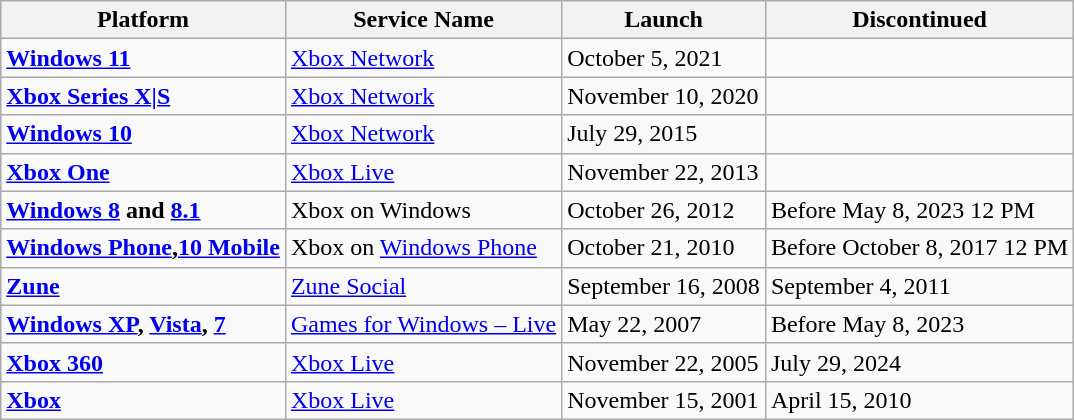<table class="wikitable" style="border-collapse: collapse;">
<tr>
<th>Platform</th>
<th>Service Name</th>
<th>Launch</th>
<th>Discontinued</th>
</tr>
<tr>
<td><strong><a href='#'>Windows 11</a></strong></td>
<td><a href='#'>Xbox Network</a></td>
<td>October 5, 2021</td>
<td></td>
</tr>
<tr>
<td><a href='#'><strong>Xbox Series X|S</strong></a></td>
<td><a href='#'>Xbox Network</a></td>
<td>November 10, 2020</td>
<td></td>
</tr>
<tr>
<td><strong><a href='#'>Windows 10</a></strong></td>
<td><a href='#'>Xbox Network</a></td>
<td>July 29, 2015</td>
<td></td>
</tr>
<tr>
<td><strong><a href='#'>Xbox One</a></strong></td>
<td><a href='#'>Xbox Live</a></td>
<td>November 22, 2013</td>
<td></td>
</tr>
<tr>
<td><strong><a href='#'>Windows 8</a> and <a href='#'>8.1</a></strong></td>
<td>Xbox on Windows</td>
<td>October 26, 2012</td>
<td>Before May 8, 2023 12 PM</td>
</tr>
<tr>
<td><strong><a href='#'>Windows Phone</a>,<a href='#'>10 Mobile</a></strong></td>
<td>Xbox on <a href='#'>Windows Phone</a></td>
<td>October 21, 2010</td>
<td>Before October 8, 2017 12 PM</td>
</tr>
<tr>
<td><strong><a href='#'>Zune</a></strong></td>
<td><a href='#'>Zune Social</a></td>
<td>September 16, 2008</td>
<td>September 4, 2011</td>
</tr>
<tr>
<td><strong><a href='#'>Windows XP</a>, <a href='#'>Vista</a>, <a href='#'>7</a></strong></td>
<td><a href='#'>Games for Windows – Live</a></td>
<td>May 22, 2007</td>
<td>Before May 8, 2023</td>
</tr>
<tr>
<td><strong><a href='#'>Xbox 360</a></strong></td>
<td><a href='#'>Xbox Live</a></td>
<td>November 22, 2005</td>
<td>July 29, 2024</td>
</tr>
<tr>
<td><strong><a href='#'>Xbox</a></strong></td>
<td><a href='#'>Xbox Live</a></td>
<td>November 15, 2001</td>
<td>April 15, 2010</td>
</tr>
</table>
